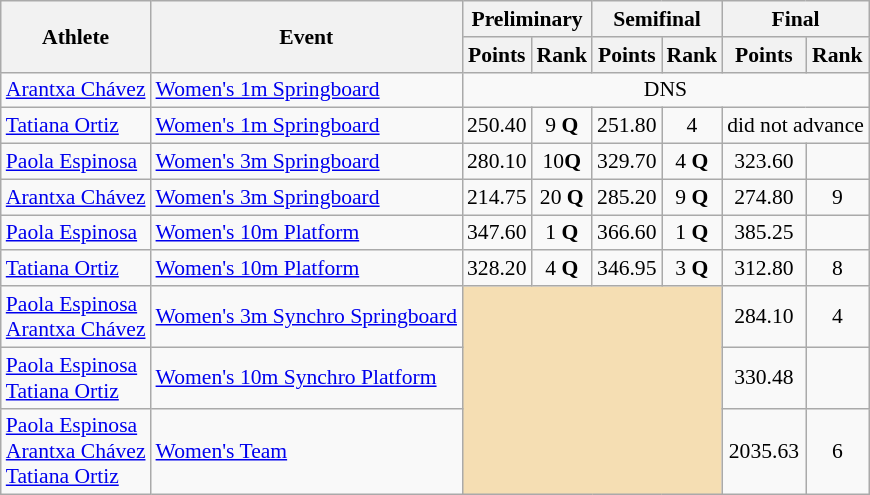<table class=wikitable style="font-size:90%">
<tr>
<th rowspan="2">Athlete</th>
<th rowspan="2">Event</th>
<th colspan="2">Preliminary</th>
<th colspan="2">Semifinal</th>
<th colspan="2">Final</th>
</tr>
<tr>
<th>Points</th>
<th>Rank</th>
<th>Points</th>
<th>Rank</th>
<th>Points</th>
<th>Rank</th>
</tr>
<tr>
<td><a href='#'>Arantxa Chávez</a></td>
<td><a href='#'>Women's 1m Springboard</a></td>
<td align=center colspan=6>DNS</td>
</tr>
<tr>
<td><a href='#'>Tatiana Ortiz</a></td>
<td><a href='#'>Women's 1m Springboard</a></td>
<td align=center>250.40</td>
<td align=center>9 <strong>Q</strong></td>
<td align=center>251.80</td>
<td align=center>4</td>
<td align=center colspan=2>did not advance</td>
</tr>
<tr>
<td><a href='#'>Paola Espinosa</a></td>
<td><a href='#'>Women's 3m Springboard</a></td>
<td align=center>280.10</td>
<td align=center>10<strong>Q</strong></td>
<td align=center>329.70</td>
<td align=center>4 <strong>Q</strong></td>
<td align=center>323.60</td>
<td align=center></td>
</tr>
<tr>
<td><a href='#'>Arantxa Chávez</a></td>
<td><a href='#'>Women's 3m Springboard</a></td>
<td align=center>214.75</td>
<td align=center>20 <strong>Q</strong></td>
<td align=center>285.20</td>
<td align=center>9 <strong>Q</strong></td>
<td align=center>274.80</td>
<td align=center>9</td>
</tr>
<tr>
<td><a href='#'>Paola Espinosa</a></td>
<td><a href='#'>Women's 10m Platform</a></td>
<td align=center>347.60</td>
<td align=center>1 <strong>Q</strong></td>
<td align=center>366.60</td>
<td align=center>1 <strong>Q</strong></td>
<td align=center>385.25</td>
<td align=center></td>
</tr>
<tr>
<td><a href='#'>Tatiana Ortiz</a></td>
<td><a href='#'>Women's 10m Platform</a></td>
<td align=center>328.20</td>
<td align=center>4 <strong>Q</strong></td>
<td align=center>346.95</td>
<td align=center>3 <strong>Q</strong></td>
<td align=center>312.80</td>
<td align=center>8</td>
</tr>
<tr>
<td><a href='#'>Paola Espinosa</a><br><a href='#'>Arantxa Chávez</a></td>
<td><a href='#'>Women's 3m Synchro Springboard</a></td>
<td colspan= 4 rowspan=3 bgcolor="wheat"></td>
<td align=center>284.10</td>
<td align=center>4</td>
</tr>
<tr>
<td><a href='#'>Paola Espinosa</a><br><a href='#'>Tatiana Ortiz</a></td>
<td><a href='#'>Women's 10m Synchro Platform</a></td>
<td align=center>330.48</td>
<td align=center></td>
</tr>
<tr>
<td><a href='#'>Paola Espinosa</a><br><a href='#'>Arantxa Chávez</a><br><a href='#'>Tatiana Ortiz</a></td>
<td><a href='#'>Women's Team</a></td>
<td align=center>2035.63</td>
<td align=center>6</td>
</tr>
</table>
